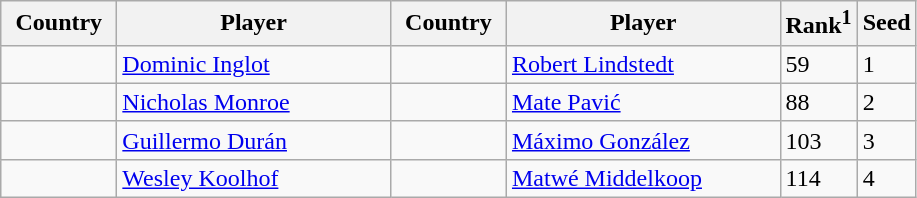<table class="sortable wikitable">
<tr>
<th width="70">Country</th>
<th width="175">Player</th>
<th width="70">Country</th>
<th width="175">Player</th>
<th>Rank<sup>1</sup></th>
<th>Seed</th>
</tr>
<tr>
<td></td>
<td><a href='#'>Dominic Inglot</a></td>
<td></td>
<td><a href='#'>Robert Lindstedt</a></td>
<td>59</td>
<td>1</td>
</tr>
<tr>
<td></td>
<td><a href='#'>Nicholas Monroe</a></td>
<td></td>
<td><a href='#'>Mate Pavić</a></td>
<td>88</td>
<td>2</td>
</tr>
<tr>
<td></td>
<td><a href='#'>Guillermo Durán</a></td>
<td></td>
<td><a href='#'>Máximo González</a></td>
<td>103</td>
<td>3</td>
</tr>
<tr>
<td></td>
<td><a href='#'>Wesley Koolhof</a></td>
<td></td>
<td><a href='#'>Matwé Middelkoop</a></td>
<td>114</td>
<td>4</td>
</tr>
</table>
